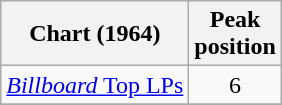<table class="wikitable">
<tr>
<th>Chart (1964)</th>
<th>Peak<br>position</th>
</tr>
<tr>
<td><a href='#'><em>Billboard</em> Top LPs</a></td>
<td align="center">6</td>
</tr>
<tr>
</tr>
</table>
